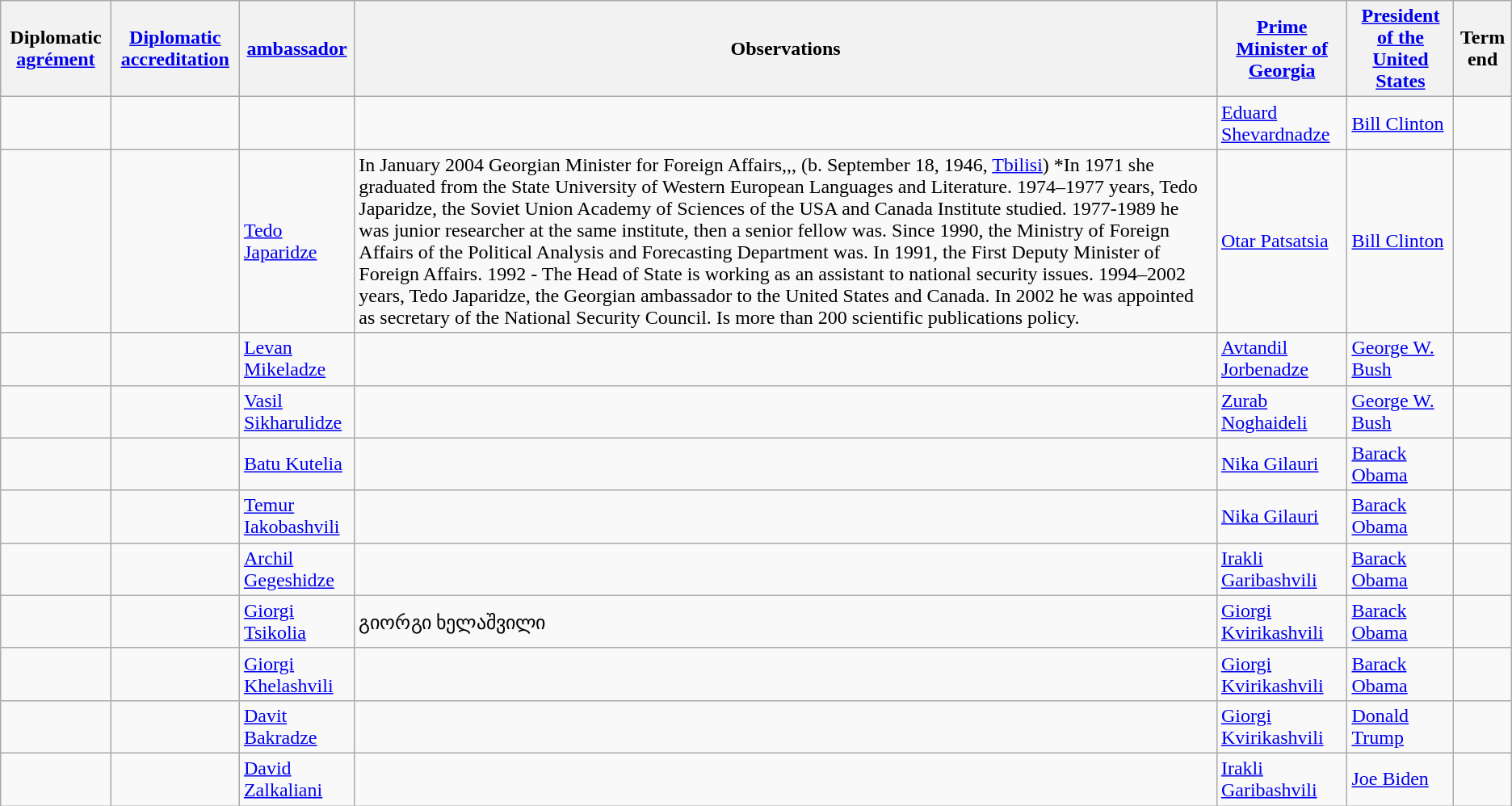<table class="wikitable sortable">
<tr>
<th>Diplomatic <a href='#'>agrément</a></th>
<th><a href='#'>Diplomatic accreditation</a></th>
<th><a href='#'>ambassador</a></th>
<th>Observations</th>
<th><a href='#'>Prime Minister of Georgia</a></th>
<th><a href='#'>President of the United States</a></th>
<th>Term end</th>
</tr>
<tr>
<td></td>
<td></td>
<td></td>
<td></td>
<td><a href='#'>Eduard Shevardnadze</a></td>
<td><a href='#'>Bill Clinton</a></td>
<td></td>
</tr>
<tr>
<td></td>
<td></td>
<td><a href='#'>Tedo Japaridze</a></td>
<td>In January 2004 Georgian Minister for Foreign Affairs,,, (b. September 18, 1946, <a href='#'>Tbilisi</a>) *In 1971 she graduated from the State University of Western European Languages and Literature. 1974–1977 years, Tedo Japaridze, the Soviet Union Academy of Sciences of the USA and Canada Institute studied. 1977-1989 he was junior researcher at the same institute, then a senior fellow was. Since 1990, the Ministry of Foreign Affairs of the Political Analysis and Forecasting Department was. In 1991, the First Deputy Minister of Foreign Affairs. 1992 - The Head of State is working as an assistant to national security issues. 1994–2002 years, Tedo Japaridze, the Georgian ambassador to the United States and Canada. In 2002 he was appointed as secretary of the National Security Council. Is more than 200 scientific publications policy.</td>
<td><a href='#'>Otar Patsatsia</a></td>
<td><a href='#'>Bill Clinton</a></td>
<td></td>
</tr>
<tr>
<td></td>
<td></td>
<td><a href='#'>Levan Mikeladze</a></td>
<td></td>
<td><a href='#'>Avtandil Jorbenadze</a></td>
<td><a href='#'>George W. Bush</a></td>
<td></td>
</tr>
<tr>
<td></td>
<td></td>
<td><a href='#'>Vasil Sikharulidze</a></td>
<td></td>
<td><a href='#'>Zurab Noghaideli</a></td>
<td><a href='#'>George W. Bush</a></td>
<td></td>
</tr>
<tr>
<td></td>
<td></td>
<td><a href='#'>Batu Kutelia</a></td>
<td></td>
<td><a href='#'>Nika Gilauri</a></td>
<td><a href='#'>Barack Obama</a></td>
<td></td>
</tr>
<tr>
<td></td>
<td></td>
<td><a href='#'>Temur Iakobashvili</a></td>
<td></td>
<td><a href='#'>Nika Gilauri</a></td>
<td><a href='#'>Barack Obama</a></td>
<td></td>
</tr>
<tr>
<td></td>
<td></td>
<td><a href='#'>Archil Gegeshidze</a></td>
<td></td>
<td><a href='#'>Irakli Garibashvili</a></td>
<td><a href='#'>Barack Obama</a></td>
<td></td>
</tr>
<tr>
<td></td>
<td></td>
<td><a href='#'>Giorgi Tsikolia</a></td>
<td>გიორგი ხელაშვილი</td>
<td><a href='#'>Giorgi Kvirikashvili</a></td>
<td><a href='#'>Barack Obama</a></td>
<td></td>
</tr>
<tr>
<td></td>
<td></td>
<td><a href='#'>Giorgi Khelashvili</a></td>
<td></td>
<td><a href='#'>Giorgi Kvirikashvili</a></td>
<td><a href='#'>Barack Obama</a></td>
<td></td>
</tr>
<tr>
<td></td>
<td></td>
<td><a href='#'>Davit Bakradze</a></td>
<td></td>
<td><a href='#'>Giorgi Kvirikashvili</a></td>
<td><a href='#'>Donald Trump</a></td>
<td></td>
</tr>
<tr>
<td></td>
<td></td>
<td><a href='#'>David Zalkaliani</a></td>
<td></td>
<td><a href='#'>Irakli Garibashvili</a></td>
<td><a href='#'>Joe Biden</a></td>
<td></td>
</tr>
</table>
